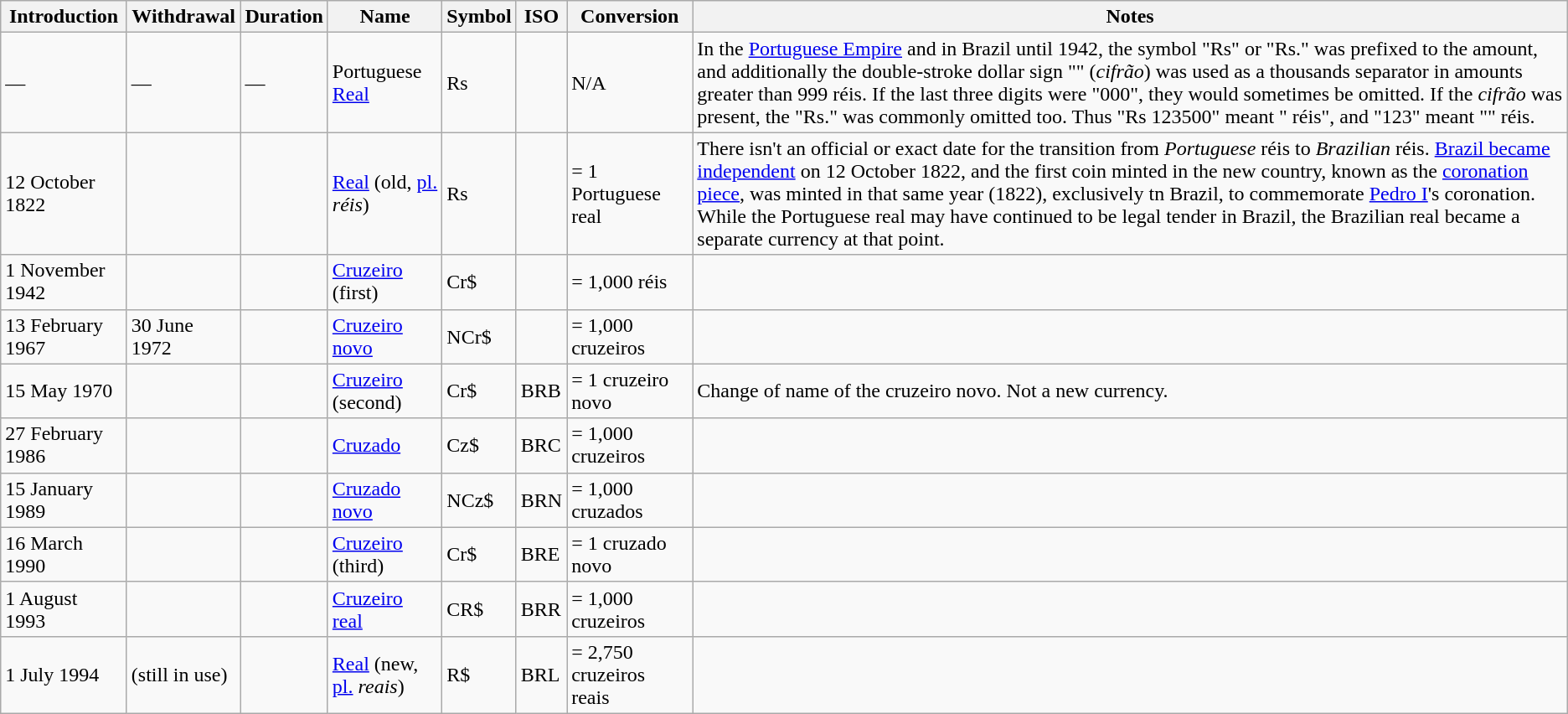<table class="wikitable">
<tr>
<th>Introduction</th>
<th>Withdrawal</th>
<th>Duration</th>
<th>Name</th>
<th>Symbol</th>
<th>ISO</th>
<th>Conversion</th>
<th>Notes</th>
</tr>
<tr>
<td>—</td>
<td>—</td>
<td>—</td>
<td>Portuguese <a href='#'>Real</a></td>
<td>Rs</td>
<td></td>
<td>N/A</td>
<td>In the <a href='#'>Portuguese Empire</a> and in Brazil until 1942, the symbol "Rs" or "Rs." was prefixed to the amount, and additionally the double-stroke dollar sign "" (<em>cifrão</em>) was used as a thousands separator in amounts greater than 999 réis.  If the last three digits were "000", they would sometimes be omitted.  If the <em>cifrão</em> was present, the "Rs." was commonly omitted too. Thus "Rs 123500" meant " réis", and "123" meant "" réis.</td>
</tr>
<tr>
<td>12 October 1822</td>
<td></td>
<td></td>
<td><a href='#'>Real</a> (old, <a href='#'>pl.</a> <em>réis</em>)</td>
<td>Rs</td>
<td></td>
<td>= 1 Portuguese real</td>
<td>There isn't an official or exact date for the transition from <em>Portuguese</em> réis to <em>Brazilian</em> réis. <a href='#'>Brazil became independent</a> on 12 October 1822, and the first coin minted in the new country, known as the <a href='#'>coronation piece</a>, was minted in that same year (1822), exclusively tn Brazil, to commemorate <a href='#'>Pedro I</a>'s coronation. While the Portuguese real may have continued to be legal tender in Brazil, the Brazilian real became a separate currency at that point.</td>
</tr>
<tr>
<td>1 November 1942</td>
<td></td>
<td></td>
<td><a href='#'>Cruzeiro</a> (first)</td>
<td>Cr$</td>
<td></td>
<td>= 1,000 réis</td>
<td></td>
</tr>
<tr>
<td>13 February 1967</td>
<td>30 June 1972</td>
<td></td>
<td><a href='#'>Cruzeiro novo</a></td>
<td>NCr$</td>
<td></td>
<td>= 1,000 cruzeiros</td>
<td></td>
</tr>
<tr>
<td>15 May 1970</td>
<td></td>
<td></td>
<td><a href='#'>Cruzeiro</a> (second)</td>
<td>Cr$</td>
<td>BRB</td>
<td>= 1 cruzeiro novo</td>
<td>Change of name of the cruzeiro novo. Not a new currency.</td>
</tr>
<tr>
<td>27 February 1986</td>
<td></td>
<td></td>
<td><a href='#'>Cruzado</a></td>
<td>Cz$</td>
<td>BRC</td>
<td>= 1,000 cruzeiros</td>
<td></td>
</tr>
<tr>
<td>15 January 1989</td>
<td></td>
<td></td>
<td><a href='#'>Cruzado novo</a></td>
<td>NCz$</td>
<td>BRN</td>
<td>= 1,000 cruzados</td>
<td></td>
</tr>
<tr>
<td>16 March 1990</td>
<td></td>
<td></td>
<td><a href='#'>Cruzeiro</a> (third)</td>
<td>Cr$</td>
<td>BRE</td>
<td>= 1 cruzado novo</td>
<td></td>
</tr>
<tr>
<td>1 August 1993</td>
<td></td>
<td></td>
<td><a href='#'>Cruzeiro real</a></td>
<td>CR$</td>
<td>BRR</td>
<td>= 1,000 cruzeiros</td>
<td></td>
</tr>
<tr>
<td>1 July 1994</td>
<td>(still in use)</td>
<td></td>
<td><a href='#'>Real</a> (new, <a href='#'>pl.</a> <em>reais</em>)</td>
<td>R$</td>
<td>BRL</td>
<td>= 2,750 cruzeiros reais</td>
<td></td>
</tr>
</table>
